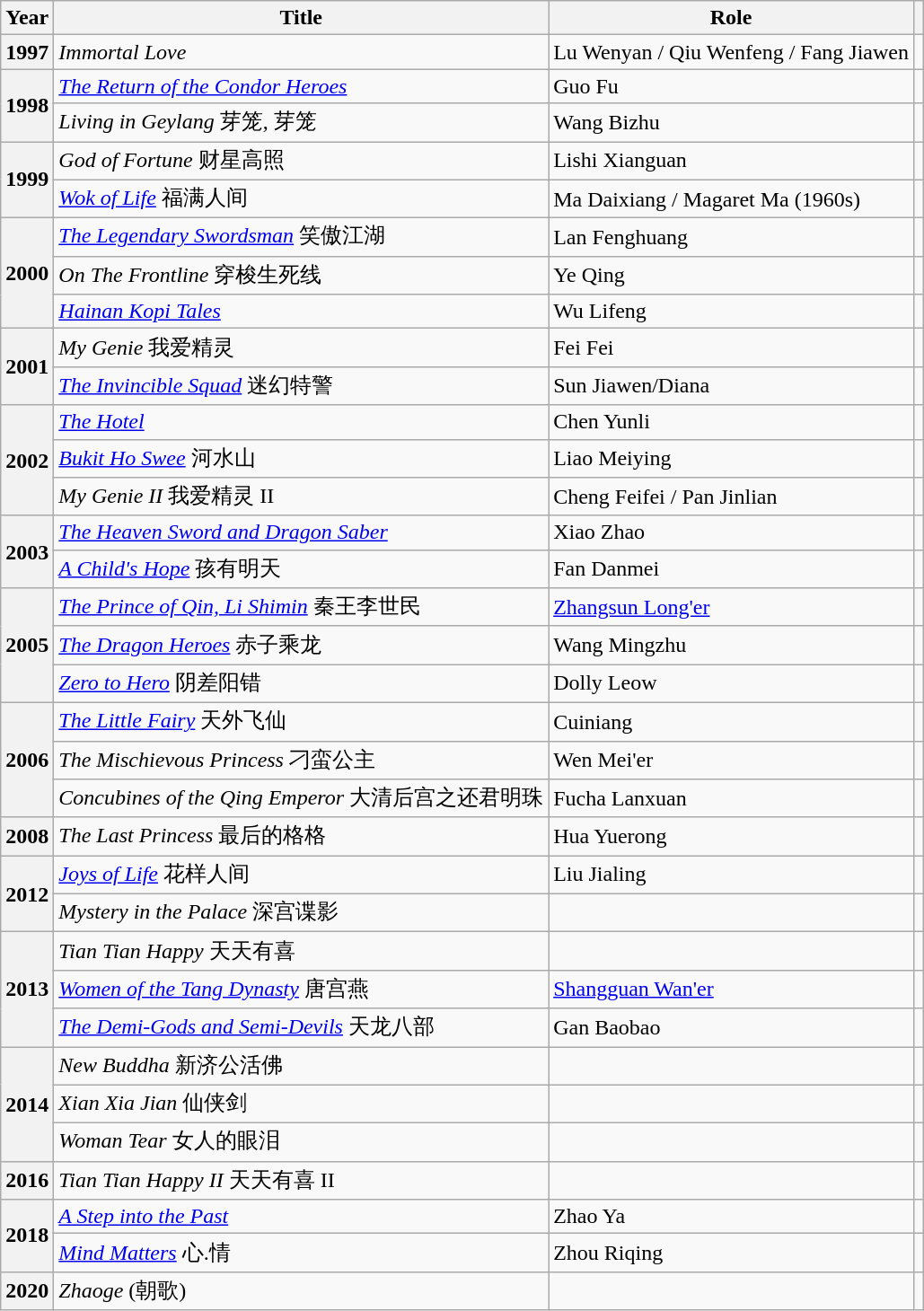<table class="wikitable sortable plainrowheaders">
<tr>
<th scope="col">Year</th>
<th scope="col">Title</th>
<th scope="col">Role</th>
<th scope="col" class="unsortable"></th>
</tr>
<tr>
<th scope="row">1997</th>
<td><em>Immortal Love</em></td>
<td>Lu Wenyan / Qiu Wenfeng / Fang Jiawen</td>
<td></td>
</tr>
<tr>
<th scope="row" rowspan ="2">1998</th>
<td><em><a href='#'>The Return of the Condor Heroes</a></em></td>
<td>Guo Fu</td>
<td></td>
</tr>
<tr>
<td><em>Living in Geylang</em> 芽笼, 芽笼</td>
<td>Wang Bizhu</td>
<td></td>
</tr>
<tr>
<th scope="row" rowspan ="2">1999</th>
<td><em>God of Fortune</em> 财星高照</td>
<td>Lishi Xianguan</td>
<td></td>
</tr>
<tr>
<td><em><a href='#'>Wok of Life</a></em> 福满人间</td>
<td>Ma Daixiang / Magaret Ma (1960s)</td>
<td></td>
</tr>
<tr>
<th scope="row" rowspan="3">2000</th>
<td><em><a href='#'>The Legendary Swordsman</a></em> 笑傲江湖</td>
<td>Lan Fenghuang</td>
<td></td>
</tr>
<tr>
<td><em>On The Frontline</em> 穿梭生死线</td>
<td>Ye Qing</td>
<td></td>
</tr>
<tr>
<td><em><a href='#'>Hainan Kopi Tales</a></em></td>
<td>Wu Lifeng</td>
<td></td>
</tr>
<tr>
<th scope="row" rowspan ="2">2001</th>
<td><em>My Genie</em> 我爱精灵</td>
<td>Fei Fei</td>
<td></td>
</tr>
<tr>
<td><em><a href='#'>The Invincible Squad</a></em> 迷幻特警</td>
<td>Sun Jiawen/Diana</td>
<td></td>
</tr>
<tr>
<th scope="row" rowspan="3">2002</th>
<td><em><a href='#'>The Hotel</a></em></td>
<td>Chen Yunli</td>
<td></td>
</tr>
<tr>
<td><em><a href='#'>Bukit Ho Swee</a></em> 河水山</td>
<td>Liao Meiying</td>
<td></td>
</tr>
<tr>
<td><em>My Genie II</em> 我爱精灵 II</td>
<td>Cheng Feifei / Pan Jinlian</td>
<td></td>
</tr>
<tr>
<th scope="row" rowspan ="2">2003</th>
<td><em><a href='#'>The Heaven Sword and Dragon Saber</a></em></td>
<td>Xiao Zhao</td>
<td></td>
</tr>
<tr>
<td><em><a href='#'>A Child's Hope</a></em> 孩有明天</td>
<td>Fan Danmei</td>
<td></td>
</tr>
<tr>
<th scope="row" rowspan ="3">2005</th>
<td><em><a href='#'>The Prince of Qin, Li Shimin</a></em> 秦王李世民</td>
<td><a href='#'>Zhangsun Long'er</a></td>
<td></td>
</tr>
<tr>
<td><em><a href='#'>The Dragon Heroes</a></em> 赤子乘龙</td>
<td>Wang Mingzhu</td>
<td></td>
</tr>
<tr>
<td><em><a href='#'>Zero to Hero</a></em> 阴差阳错</td>
<td>Dolly Leow</td>
<td></td>
</tr>
<tr>
<th scope="row" rowspan ="3">2006</th>
<td><em><a href='#'>The Little Fairy</a></em> 天外飞仙</td>
<td>Cuiniang</td>
<td></td>
</tr>
<tr>
<td><em>The Mischievous Princess</em> 刁蛮公主</td>
<td>Wen Mei'er</td>
<td></td>
</tr>
<tr>
<td><em>Concubines of the Qing Emperor</em> 大清后宫之还君明珠</td>
<td>Fucha Lanxuan</td>
<td></td>
</tr>
<tr>
<th scope="row">2008</th>
<td><em>The Last Princess</em> 最后的格格</td>
<td>Hua Yuerong</td>
<td></td>
</tr>
<tr>
<th scope="row" rowspan ="2">2012</th>
<td><em><a href='#'>Joys of Life</a></em> 花样人间</td>
<td>Liu Jialing</td>
<td></td>
</tr>
<tr>
<td><em>Mystery in the Palace</em> 深宫谍影</td>
<td></td>
<td></td>
</tr>
<tr>
<th scope="row" rowspan="3">2013</th>
<td><em>Tian Tian Happy</em> 天天有喜</td>
<td></td>
<td></td>
</tr>
<tr>
<td><em> <a href='#'>Women of the Tang Dynasty</a></em> 唐宫燕</td>
<td><a href='#'>Shangguan Wan'er</a></td>
<td></td>
</tr>
<tr>
<td><em><a href='#'>The Demi-Gods and Semi-Devils</a></em> 天龙八部</td>
<td>Gan Baobao</td>
<td></td>
</tr>
<tr>
<th scope="row" rowspan ="3">2014</th>
<td><em>New Buddha</em> 新济公活佛</td>
<td></td>
<td></td>
</tr>
<tr>
<td><em>Xian Xia Jian</em> 仙侠剑</td>
<td></td>
<td></td>
</tr>
<tr>
<td><em>Woman Tear</em> 女人的眼泪</td>
<td></td>
<td></td>
</tr>
<tr>
<th scope="row">2016</th>
<td><em>Tian Tian Happy II</em> 天天有喜 II</td>
<td></td>
<td></td>
</tr>
<tr>
<th scope="row" rowspan="2">2018</th>
<td><em><a href='#'>A Step into the Past</a></em></td>
<td>Zhao Ya</td>
<td></td>
</tr>
<tr>
<td><em><a href='#'>Mind Matters</a></em> 心.情</td>
<td>Zhou Riqing</td>
<td></td>
</tr>
<tr>
<th scope="row">2020</th>
<td><em>Zhaoge</em> (朝歌)</td>
<td></td>
<td></td>
</tr>
</table>
